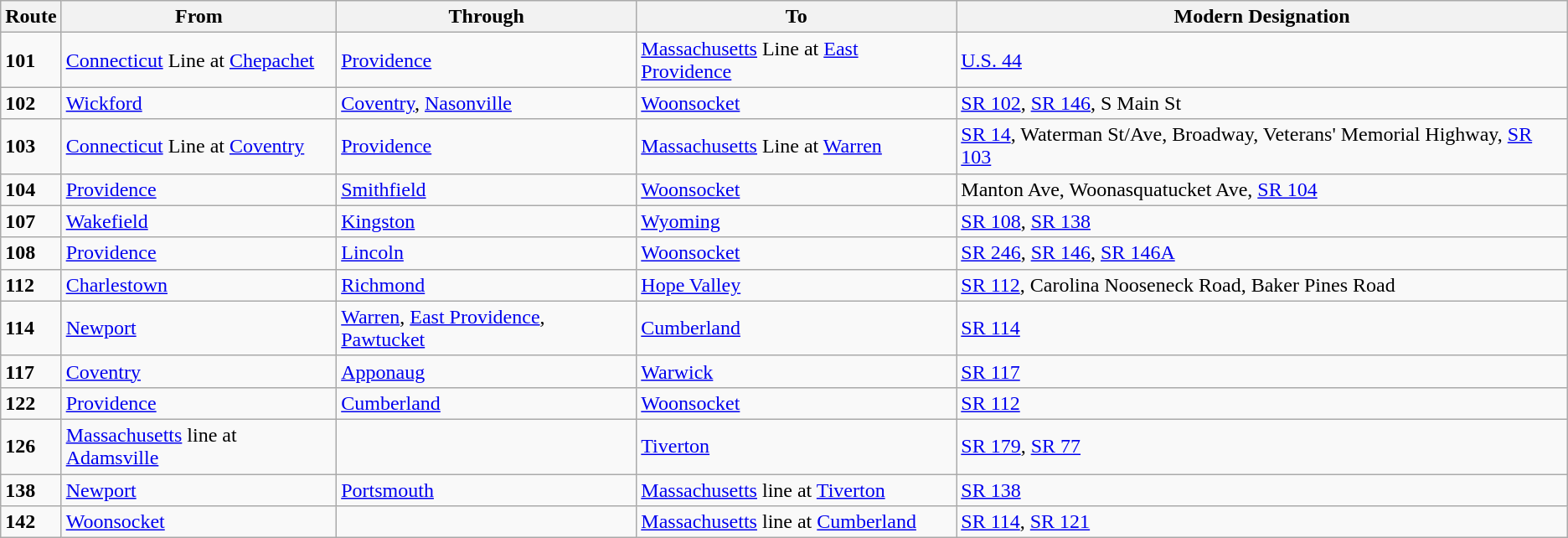<table class="wikitable">
<tr>
<th>Route<br></th>
<th>From</th>
<th>Through</th>
<th>To</th>
<th>Modern Designation</th>
</tr>
<tr>
<td><strong>101</strong></td>
<td><a href='#'>Connecticut</a> Line at <a href='#'>Chepachet</a></td>
<td><a href='#'>Providence</a></td>
<td><a href='#'>Massachusetts</a> Line at <a href='#'>East Providence</a></td>
<td><a href='#'>U.S. 44</a></td>
</tr>
<tr>
<td><strong>102</strong></td>
<td><a href='#'>Wickford</a></td>
<td><a href='#'>Coventry</a>, <a href='#'>Nasonville</a></td>
<td><a href='#'>Woonsocket</a></td>
<td><a href='#'>SR 102</a>, <a href='#'>SR 146</a>, S Main St</td>
</tr>
<tr>
<td><strong>103</strong></td>
<td><a href='#'>Connecticut</a> Line at <a href='#'>Coventry</a></td>
<td><a href='#'>Providence</a></td>
<td><a href='#'>Massachusetts</a> Line at <a href='#'>Warren</a></td>
<td><a href='#'>SR 14</a>, Waterman St/Ave, Broadway, Veterans' Memorial Highway, <a href='#'>SR 103</a></td>
</tr>
<tr>
<td><strong>104</strong></td>
<td><a href='#'>Providence</a></td>
<td><a href='#'>Smithfield</a></td>
<td><a href='#'>Woonsocket</a></td>
<td>Manton Ave, Woonasquatucket Ave, <a href='#'>SR 104</a></td>
</tr>
<tr>
<td><strong>107</strong></td>
<td><a href='#'>Wakefield</a></td>
<td><a href='#'>Kingston</a></td>
<td><a href='#'>Wyoming</a></td>
<td><a href='#'>SR 108</a>, <a href='#'>SR 138</a></td>
</tr>
<tr>
<td><strong>108</strong></td>
<td><a href='#'>Providence</a></td>
<td><a href='#'>Lincoln</a></td>
<td><a href='#'>Woonsocket</a></td>
<td><a href='#'>SR 246</a>, <a href='#'>SR 146</a>, <a href='#'>SR 146A</a></td>
</tr>
<tr>
<td><strong>112</strong></td>
<td><a href='#'>Charlestown</a></td>
<td><a href='#'>Richmond</a></td>
<td><a href='#'>Hope Valley</a></td>
<td><a href='#'>SR 112</a>, Carolina Nooseneck Road, Baker Pines Road</td>
</tr>
<tr>
<td><strong>114</strong></td>
<td><a href='#'>Newport</a></td>
<td><a href='#'>Warren</a>, <a href='#'>East Providence</a>, <a href='#'>Pawtucket</a></td>
<td><a href='#'>Cumberland</a></td>
<td><a href='#'>SR 114</a></td>
</tr>
<tr>
<td><strong>117</strong></td>
<td><a href='#'>Coventry</a></td>
<td><a href='#'>Apponaug</a></td>
<td><a href='#'>Warwick</a></td>
<td><a href='#'>SR 117</a></td>
</tr>
<tr>
<td><strong>122</strong></td>
<td><a href='#'>Providence</a></td>
<td><a href='#'>Cumberland</a></td>
<td><a href='#'>Woonsocket</a></td>
<td><a href='#'>SR 112</a></td>
</tr>
<tr>
<td><strong>126</strong></td>
<td><a href='#'>Massachusetts</a> line at <a href='#'>Adamsville</a></td>
<td></td>
<td><a href='#'>Tiverton</a></td>
<td><a href='#'>SR 179</a>, <a href='#'>SR 77</a></td>
</tr>
<tr>
<td><strong>138</strong></td>
<td><a href='#'>Newport</a></td>
<td><a href='#'>Portsmouth</a></td>
<td><a href='#'>Massachusetts</a> line at <a href='#'>Tiverton</a></td>
<td><a href='#'>SR 138</a></td>
</tr>
<tr>
<td><strong>142</strong></td>
<td><a href='#'>Woonsocket</a></td>
<td></td>
<td><a href='#'>Massachusetts</a> line at <a href='#'>Cumberland</a></td>
<td><a href='#'>SR 114</a>, <a href='#'>SR 121</a></td>
</tr>
</table>
